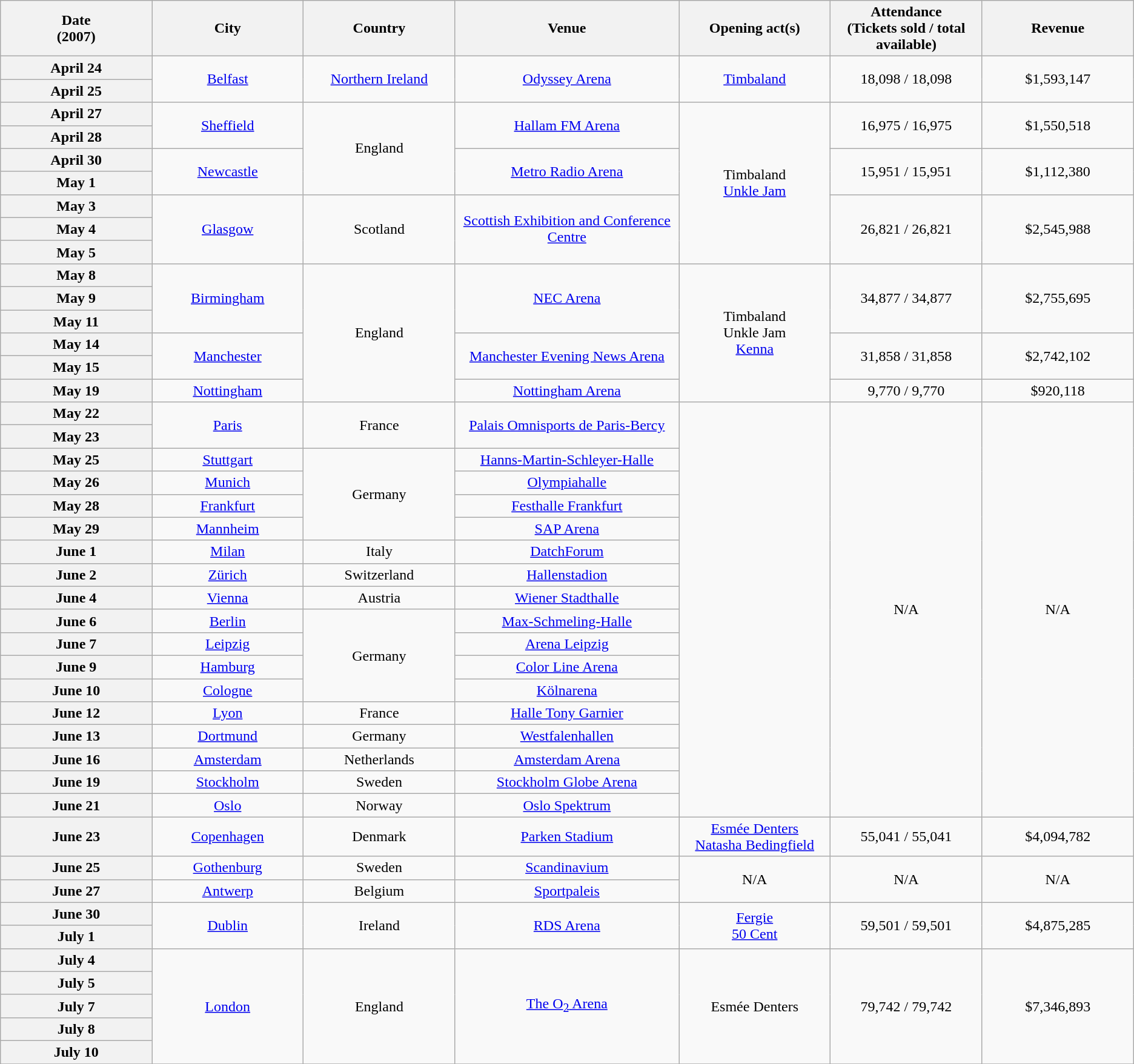<table class="wikitable plainrowheaders" style="text-align:center;">
<tr>
<th scope="col" style="width:10em;">Date<br>(2007)</th>
<th scope="col" style="width:10em;">City</th>
<th scope="col" style="width:10em;">Country</th>
<th scope="col" style="width:15em;">Venue</th>
<th scope="col" style="width:10em;">Opening act(s)</th>
<th scope="col" style="width:10em;">Attendance<br>(Tickets sold / total available)</th>
<th scope="col" style="width:10em;">Revenue</th>
</tr>
<tr>
<th scope="row">April 24</th>
<td rowspan="2"><a href='#'>Belfast</a></td>
<td rowspan="2"><a href='#'>Northern Ireland</a></td>
<td rowspan="2"><a href='#'>Odyssey Arena</a></td>
<td rowspan="2"><a href='#'>Timbaland</a></td>
<td rowspan="2">18,098 / 18,098</td>
<td rowspan="2">$1,593,147</td>
</tr>
<tr>
<th scope="row">April 25</th>
</tr>
<tr>
<th scope="row">April 27</th>
<td rowspan="2"><a href='#'>Sheffield</a></td>
<td rowspan="4">England</td>
<td rowspan="2"><a href='#'>Hallam FM Arena</a></td>
<td rowspan="7">Timbaland<br><a href='#'>Unkle Jam</a></td>
<td rowspan="2">16,975 / 16,975</td>
<td rowspan="2">$1,550,518</td>
</tr>
<tr>
<th scope="row">April 28</th>
</tr>
<tr>
<th scope="row">April 30</th>
<td rowspan="2"><a href='#'>Newcastle</a></td>
<td rowspan="2"><a href='#'>Metro Radio Arena</a></td>
<td rowspan="2">15,951 / 15,951</td>
<td rowspan="2">$1,112,380</td>
</tr>
<tr>
<th scope="row">May 1</th>
</tr>
<tr>
<th scope="row">May 3</th>
<td rowspan="3"><a href='#'>Glasgow</a></td>
<td rowspan="3">Scotland</td>
<td rowspan="3"><a href='#'>Scottish Exhibition and Conference Centre</a></td>
<td rowspan="3">26,821 / 26,821</td>
<td rowspan="3">$2,545,988</td>
</tr>
<tr>
<th scope="row">May 4</th>
</tr>
<tr>
<th scope="row">May 5</th>
</tr>
<tr>
<th scope="row">May 8</th>
<td rowspan="3"><a href='#'>Birmingham</a></td>
<td rowspan="6">England</td>
<td rowspan="3"><a href='#'>NEC Arena</a></td>
<td rowspan="6">Timbaland<br>Unkle Jam<br><a href='#'>Kenna</a></td>
<td rowspan="3">34,877 / 34,877</td>
<td rowspan="3">$2,755,695</td>
</tr>
<tr>
<th scope="row">May 9</th>
</tr>
<tr>
<th scope="row">May 11</th>
</tr>
<tr>
<th scope="row">May 14</th>
<td rowspan="2"><a href='#'>Manchester</a></td>
<td rowspan="2"><a href='#'>Manchester Evening News Arena</a></td>
<td rowspan="2">31,858 / 31,858</td>
<td rowspan="2">$2,742,102</td>
</tr>
<tr>
<th scope="row">May 15</th>
</tr>
<tr>
<th scope="row">May 19</th>
<td><a href='#'>Nottingham</a></td>
<td><a href='#'>Nottingham Arena</a></td>
<td>9,770 / 9,770</td>
<td>$920,118</td>
</tr>
<tr>
<th scope="row">May 22</th>
<td rowspan="2"><a href='#'>Paris</a></td>
<td rowspan="2">France</td>
<td rowspan="2"><a href='#'>Palais Omnisports de Paris-Bercy</a></td>
<td rowspan="18"></td>
<td rowspan="18">N/A</td>
<td rowspan="18">N/A</td>
</tr>
<tr>
<th scope="row">May 23</th>
</tr>
<tr>
<th scope="row">May 25</th>
<td><a href='#'>Stuttgart</a></td>
<td rowspan="4">Germany</td>
<td><a href='#'>Hanns-Martin-Schleyer-Halle</a></td>
</tr>
<tr>
<th scope="row">May 26</th>
<td><a href='#'>Munich</a></td>
<td><a href='#'>Olympiahalle</a></td>
</tr>
<tr>
<th scope="row">May 28</th>
<td><a href='#'>Frankfurt</a></td>
<td><a href='#'>Festhalle Frankfurt</a></td>
</tr>
<tr>
<th scope="row">May 29</th>
<td><a href='#'>Mannheim</a></td>
<td><a href='#'>SAP Arena</a></td>
</tr>
<tr>
<th scope="row">June 1</th>
<td><a href='#'>Milan</a></td>
<td>Italy</td>
<td><a href='#'>DatchForum</a></td>
</tr>
<tr>
<th scope="row">June 2</th>
<td><a href='#'>Zürich</a></td>
<td>Switzerland</td>
<td><a href='#'>Hallenstadion</a></td>
</tr>
<tr>
<th scope="row">June 4</th>
<td><a href='#'>Vienna</a></td>
<td>Austria</td>
<td><a href='#'>Wiener Stadthalle</a></td>
</tr>
<tr>
<th scope="row">June 6</th>
<td><a href='#'>Berlin</a></td>
<td rowspan="4">Germany</td>
<td><a href='#'>Max-Schmeling-Halle</a></td>
</tr>
<tr>
<th scope="row">June 7</th>
<td><a href='#'>Leipzig</a></td>
<td><a href='#'>Arena Leipzig</a></td>
</tr>
<tr>
<th scope="row">June 9</th>
<td><a href='#'>Hamburg</a></td>
<td><a href='#'>Color Line Arena</a></td>
</tr>
<tr>
<th scope="row">June 10</th>
<td><a href='#'>Cologne</a></td>
<td><a href='#'>Kölnarena</a></td>
</tr>
<tr>
<th scope="row">June 12</th>
<td><a href='#'>Lyon</a></td>
<td>France</td>
<td><a href='#'>Halle Tony Garnier</a></td>
</tr>
<tr>
<th scope="row">June 13</th>
<td><a href='#'>Dortmund</a></td>
<td>Germany</td>
<td><a href='#'>Westfalenhallen</a></td>
</tr>
<tr>
<th scope="row">June 16</th>
<td><a href='#'>Amsterdam</a></td>
<td>Netherlands</td>
<td><a href='#'>Amsterdam Arena</a></td>
</tr>
<tr>
<th scope="row">June 19</th>
<td><a href='#'>Stockholm</a></td>
<td>Sweden</td>
<td><a href='#'>Stockholm Globe Arena</a></td>
</tr>
<tr>
<th scope="row">June 21</th>
<td><a href='#'>Oslo</a></td>
<td>Norway</td>
<td><a href='#'>Oslo Spektrum</a></td>
</tr>
<tr>
<th scope="row">June 23</th>
<td><a href='#'>Copenhagen</a></td>
<td>Denmark</td>
<td><a href='#'>Parken Stadium</a></td>
<td><a href='#'>Esmée Denters</a><br><a href='#'>Natasha Bedingfield</a></td>
<td>55,041 / 55,041</td>
<td>$4,094,782</td>
</tr>
<tr>
<th scope="row">June 25</th>
<td><a href='#'>Gothenburg</a></td>
<td>Sweden</td>
<td><a href='#'>Scandinavium</a></td>
<td rowspan="2">N/A</td>
<td rowspan="2">N/A</td>
<td rowspan="2">N/A</td>
</tr>
<tr>
<th scope="row">June 27</th>
<td><a href='#'>Antwerp</a></td>
<td>Belgium</td>
<td><a href='#'>Sportpaleis</a></td>
</tr>
<tr>
<th scope="row">June 30</th>
<td rowspan="2"><a href='#'>Dublin</a></td>
<td rowspan="2">Ireland</td>
<td rowspan="2"><a href='#'>RDS Arena</a></td>
<td rowspan="2"><a href='#'>Fergie</a><br><a href='#'>50 Cent</a></td>
<td rowspan="2">59,501 / 59,501</td>
<td rowspan="2">$4,875,285</td>
</tr>
<tr>
<th scope="row">July 1</th>
</tr>
<tr>
<th scope="row">July 4</th>
<td rowspan="5"><a href='#'>London</a></td>
<td rowspan="5">England</td>
<td rowspan="5"><a href='#'>The O<sub>2</sub> Arena</a></td>
<td rowspan="5">Esmée Denters</td>
<td rowspan="5">79,742 / 79,742</td>
<td rowspan="5">$7,346,893</td>
</tr>
<tr>
<th scope="row">July 5</th>
</tr>
<tr>
<th scope="row">July 7</th>
</tr>
<tr>
<th scope="row">July 8</th>
</tr>
<tr>
<th scope="row">July 10</th>
</tr>
<tr>
</tr>
</table>
